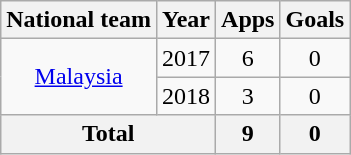<table class=wikitable style="text-align: center;">
<tr>
<th>National team</th>
<th>Year</th>
<th>Apps</th>
<th>Goals</th>
</tr>
<tr>
<td rowspan=2><a href='#'>Malaysia</a></td>
<td>2017</td>
<td>6</td>
<td>0</td>
</tr>
<tr>
<td>2018</td>
<td>3</td>
<td>0</td>
</tr>
<tr>
<th colspan=2>Total</th>
<th>9</th>
<th>0</th>
</tr>
</table>
